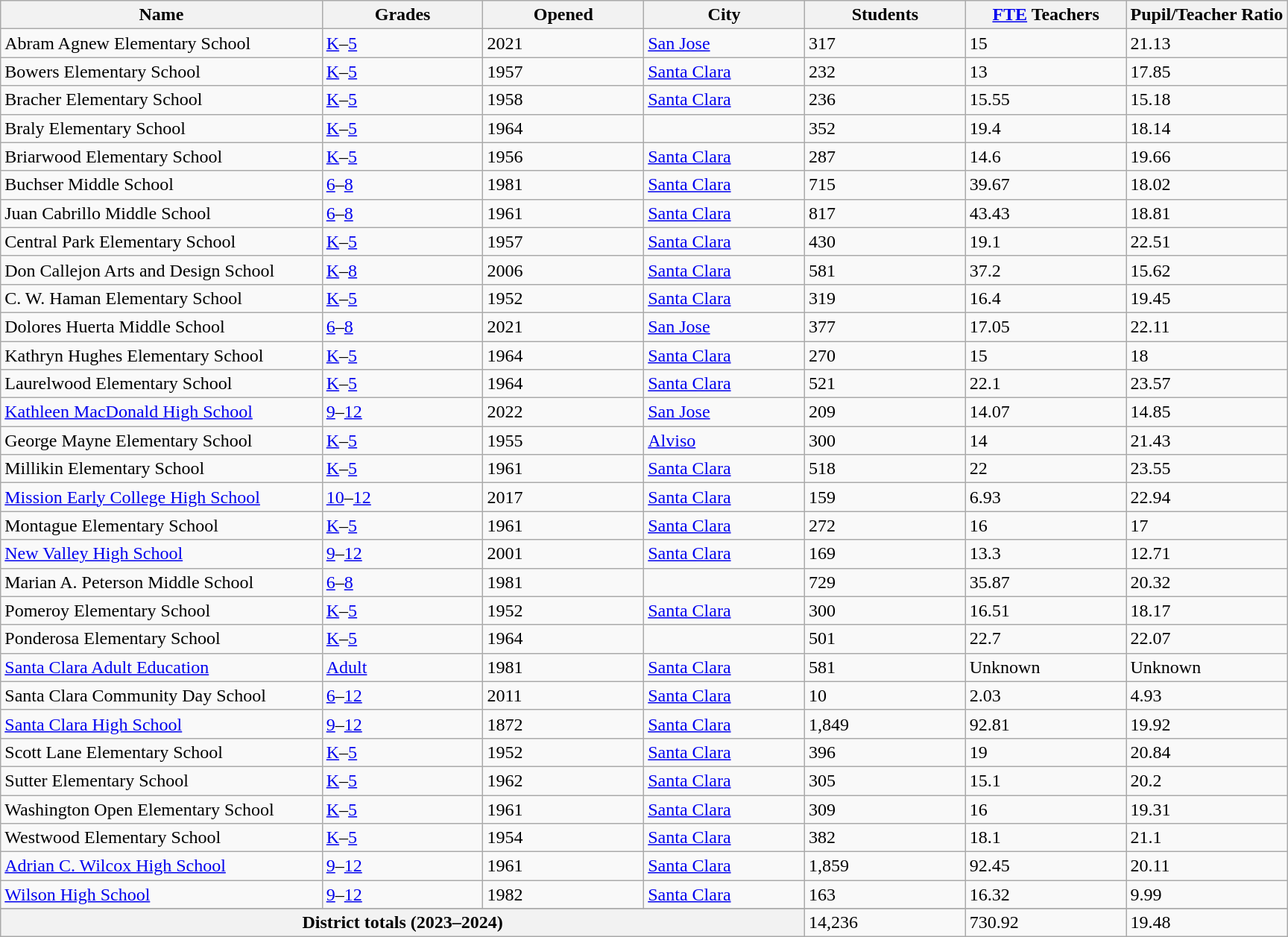<table class="wikitable sortable mw-collapsible sticky-header">
<tr>
<th scope="col" style="width: 25%;">Name<wbr></th>
<th scope="col" style="width: 12.5%;">Grades<wbr></th>
<th scope="col" style="width: 12.5%;">Opened<wbr></th>
<th scope="col" style="width: 12.5%;">City<wbr></th>
<th scope="col" style="width: 12.5%;">Students<wbr></th>
<th scope="col" style="width: 12.5%;"><a href='#'>FTE</a> Teachers<wbr></th>
<th scope="col" style="width: 12.5%;">Pupil/Teacher Ratio<wbr></th>
</tr>
<tr>
<td>Abram Agnew Elementary School</td>
<td data-sort-value="1"><a href='#'>K</a>–<a href='#'>5</a></td>
<td>2021</td>
<td><a href='#'>San Jose</a></td>
<td>317</td>
<td>15</td>
<td>21.13</td>
</tr>
<tr>
<td>Bowers Elementary School</td>
<td data-sort-value="1"><a href='#'>K</a>–<a href='#'>5</a></td>
<td>1957</td>
<td><a href='#'>Santa Clara</a></td>
<td>232</td>
<td>13</td>
<td>17.85</td>
</tr>
<tr>
<td>Bracher Elementary School</td>
<td data-sort-value="1"><a href='#'>K</a>–<a href='#'>5</a></td>
<td>1958</td>
<td><a href='#'>Santa Clara</a></td>
<td>236</td>
<td>15.55</td>
<td>15.18</td>
</tr>
<tr>
<td>Braly Elementary School</td>
<td data-sort-value="1"><a href='#'>K</a>–<a href='#'>5</a></td>
<td>1964</td>
<td><a href='#'></a></td>
<td>352</td>
<td>19.4</td>
<td>18.14</td>
</tr>
<tr>
<td>Briarwood Elementary School</td>
<td data-sort-value="1"><a href='#'>K</a>–<a href='#'>5</a></td>
<td>1956</td>
<td><a href='#'>Santa Clara</a></td>
<td>287</td>
<td>14.6</td>
<td>19.66</td>
</tr>
<tr>
<td>Buchser Middle School</td>
<td data-sort-value="6"><a href='#'>6</a>–<a href='#'>8</a></td>
<td>1981</td>
<td><a href='#'>Santa Clara</a></td>
<td>715</td>
<td>39.67</td>
<td>18.02</td>
</tr>
<tr>
<td>Juan Cabrillo Middle School</td>
<td data-sort-value="6"><a href='#'>6</a>–<a href='#'>8</a></td>
<td>1961</td>
<td><a href='#'>Santa Clara</a></td>
<td>817</td>
<td>43.43</td>
<td>18.81</td>
</tr>
<tr>
<td>Central Park Elementary School</td>
<td data-sort-value="1"><a href='#'>K</a>–<a href='#'>5</a></td>
<td>1957</td>
<td><a href='#'>Santa Clara</a></td>
<td>430</td>
<td>19.1</td>
<td>22.51</td>
</tr>
<tr>
<td>Don Callejon Arts and Design School</td>
<td data-sort-value="2"><a href='#'>K</a>–<a href='#'>8</a></td>
<td>2006</td>
<td><a href='#'>Santa Clara</a></td>
<td>581</td>
<td>37.2</td>
<td>15.62</td>
</tr>
<tr>
<td>C. W. Haman Elementary School</td>
<td data-sort-value="1"><a href='#'>K</a>–<a href='#'>5</a></td>
<td>1952</td>
<td><a href='#'>Santa Clara</a></td>
<td>319</td>
<td>16.4</td>
<td>19.45</td>
</tr>
<tr>
<td>Dolores Huerta Middle School</td>
<td data-sort-value="6"><a href='#'>6</a>–<a href='#'>8</a></td>
<td>2021</td>
<td><a href='#'>San Jose</a></td>
<td>377</td>
<td>17.05</td>
<td>22.11</td>
</tr>
<tr>
<td>Kathryn Hughes Elementary School</td>
<td data-sort-value="1"><a href='#'>K</a>–<a href='#'>5</a></td>
<td>1964</td>
<td><a href='#'>Santa Clara</a></td>
<td>270</td>
<td>15</td>
<td>18</td>
</tr>
<tr>
<td>Laurelwood Elementary School</td>
<td data-sort-value="1"><a href='#'>K</a>–<a href='#'>5</a></td>
<td>1964</td>
<td><a href='#'>Santa Clara</a></td>
<td>521</td>
<td>22.1</td>
<td>23.57</td>
</tr>
<tr>
<td><a href='#'>Kathleen MacDonald High School</a></td>
<td data-sort-value="9"><a href='#'>9</a>–<a href='#'>12</a></td>
<td>2022</td>
<td><a href='#'>San Jose</a></td>
<td>209</td>
<td>14.07</td>
<td>14.85</td>
</tr>
<tr>
<td>George Mayne Elementary School</td>
<td data-sort-value="1"><a href='#'>K</a>–<a href='#'>5</a></td>
<td>1955</td>
<td><a href='#'>Alviso</a></td>
<td>300</td>
<td>14</td>
<td>21.43</td>
</tr>
<tr>
<td>Millikin Elementary School</td>
<td data-sort-value="1"><a href='#'>K</a>–<a href='#'>5</a></td>
<td>1961</td>
<td><a href='#'>Santa Clara</a></td>
<td>518</td>
<td>22</td>
<td>23.55</td>
</tr>
<tr>
<td><a href='#'>Mission Early College High School</a></td>
<td data-sort-value="10"><a href='#'>10</a>–<a href='#'>12</a></td>
<td>2017</td>
<td><a href='#'>Santa Clara</a></td>
<td>159</td>
<td>6.93</td>
<td>22.94</td>
</tr>
<tr>
<td>Montague Elementary School</td>
<td data-sort-value="1"><a href='#'>K</a>–<a href='#'>5</a></td>
<td>1961</td>
<td><a href='#'>Santa Clara</a></td>
<td>272</td>
<td>16</td>
<td>17</td>
</tr>
<tr>
<td><a href='#'>New Valley High School</a></td>
<td data-sort-value="9"><a href='#'>9</a>–<a href='#'>12</a></td>
<td>2001</td>
<td><a href='#'>Santa Clara</a></td>
<td>169</td>
<td>13.3</td>
<td>12.71</td>
</tr>
<tr>
<td>Marian A. Peterson Middle School</td>
<td data-sort-value="6"><a href='#'>6</a>–<a href='#'>8</a></td>
<td>1981</td>
<td><a href='#'></a></td>
<td>729</td>
<td>35.87</td>
<td>20.32</td>
</tr>
<tr>
<td>Pomeroy Elementary School</td>
<td data-sort-value="1"><a href='#'>K</a>–<a href='#'>5</a></td>
<td>1952</td>
<td><a href='#'>Santa Clara</a></td>
<td>300</td>
<td>16.51</td>
<td>18.17</td>
</tr>
<tr>
<td>Ponderosa Elementary School</td>
<td data-sort-value="1"><a href='#'>K</a>–<a href='#'>5</a></td>
<td>1964</td>
<td><a href='#'></a></td>
<td>501</td>
<td>22.7</td>
<td>22.07</td>
</tr>
<tr>
<td><a href='#'>Santa Clara Adult Education</a></td>
<td data-sort-value="13"><a href='#'>Adult</a></td>
<td>1981</td>
<td><a href='#'>Santa Clara</a></td>
<td>581</td>
<td>Unknown</td>
<td>Unknown</td>
</tr>
<tr>
<td>Santa Clara Community Day School</td>
<td data-sort-value="7"><a href='#'>6</a>–<a href='#'>12</a></td>
<td>2011</td>
<td><a href='#'>Santa Clara</a></td>
<td>10</td>
<td>2.03</td>
<td>4.93</td>
</tr>
<tr>
<td><a href='#'>Santa Clara High School</a></td>
<td data-sort-value="9"><a href='#'>9</a>–<a href='#'>12</a></td>
<td>1872</td>
<td><a href='#'>Santa Clara</a></td>
<td>1,849</td>
<td>92.81</td>
<td>19.92</td>
</tr>
<tr>
<td>Scott Lane Elementary School</td>
<td data-sort-value="1"><a href='#'>K</a>–<a href='#'>5</a></td>
<td>1952</td>
<td><a href='#'>Santa Clara</a></td>
<td>396</td>
<td>19</td>
<td>20.84</td>
</tr>
<tr>
<td>Sutter Elementary School</td>
<td data-sort-value="1"><a href='#'>K</a>–<a href='#'>5</a></td>
<td>1962</td>
<td><a href='#'>Santa Clara</a></td>
<td>305</td>
<td>15.1</td>
<td>20.2</td>
</tr>
<tr>
<td>Washington Open Elementary School</td>
<td><a href='#'>K</a>–<a href='#'>5</a></td>
<td>1961</td>
<td><a href='#'>Santa Clara</a></td>
<td>309</td>
<td>16</td>
<td>19.31</td>
</tr>
<tr>
<td>Westwood Elementary School</td>
<td data-sort-value="1"><a href='#'>K</a>–<a href='#'>5</a></td>
<td>1954</td>
<td><a href='#'>Santa Clara</a></td>
<td>382</td>
<td>18.1</td>
<td>21.1</td>
</tr>
<tr>
<td><a href='#'>Adrian C. Wilcox High School</a></td>
<td data-sort-value="9"><a href='#'>9</a>–<a href='#'>12</a></td>
<td>1961</td>
<td><a href='#'>Santa Clara</a></td>
<td>1,859</td>
<td>92.45</td>
<td>20.11</td>
</tr>
<tr>
<td><a href='#'>Wilson High School</a></td>
<td data-sort-value="9"><a href='#'>9</a>–<a href='#'>12</a></td>
<td>1982</td>
<td><a href='#'>Santa Clara</a></td>
<td>163</td>
<td>16.32</td>
<td>9.99</td>
</tr>
<tr>
</tr>
<tr class=sortbottom>
<th scope=row colspan=4>District totals (2023–2024)</th>
<td>14,236</td>
<td>730.92</td>
<td>19.48</td>
</tr>
</table>
